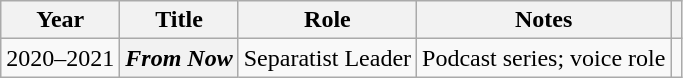<table class="wikitable plainrowheaders sortable">
<tr>
<th scope="col">Year</th>
<th scope="col">Title</th>
<th scope="col">Role</th>
<th scope="col" class="unsortable">Notes</th>
<th scope="col" class="unsortable"></th>
</tr>
<tr>
<td>2020–2021</td>
<th scope="row"><em>From Now</em></th>
<td>Separatist Leader</td>
<td>Podcast series; voice role</td>
<td style="text-align:center;"></td>
</tr>
</table>
